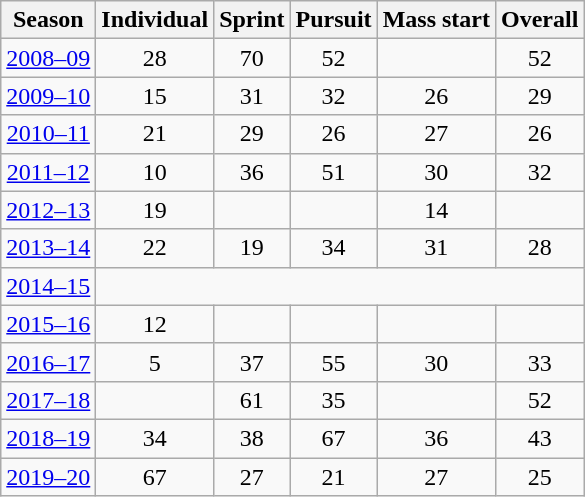<table class="wikitable sortable" style="text-align: center;">
<tr>
<th>Season</th>
<th>Individual</th>
<th>Sprint</th>
<th>Pursuit</th>
<th>Mass start</th>
<th>Overall</th>
</tr>
<tr>
<td><a href='#'>2008–09</a></td>
<td>28</td>
<td>70</td>
<td>52</td>
<td></td>
<td>52</td>
</tr>
<tr>
<td><a href='#'>2009–10</a></td>
<td>15</td>
<td>31</td>
<td>32</td>
<td>26</td>
<td>29</td>
</tr>
<tr>
<td><a href='#'>2010–11</a></td>
<td>21</td>
<td>29</td>
<td>26</td>
<td>27</td>
<td>26</td>
</tr>
<tr>
<td><a href='#'>2011–12</a></td>
<td>10</td>
<td>36</td>
<td>51</td>
<td>30</td>
<td>32</td>
</tr>
<tr>
<td><a href='#'>2012–13</a></td>
<td>19</td>
<td></td>
<td></td>
<td>14</td>
<td></td>
</tr>
<tr>
<td><a href='#'>2013–14</a></td>
<td>22</td>
<td>19</td>
<td>34</td>
<td>31</td>
<td>28</td>
</tr>
<tr>
<td><a href='#'>2014–15</a></td>
<td colspan="5"><em></em></td>
</tr>
<tr>
<td><a href='#'>2015–16</a></td>
<td>12</td>
<td></td>
<td></td>
<td></td>
<td></td>
</tr>
<tr>
<td><a href='#'>2016–17</a></td>
<td>5</td>
<td>37</td>
<td>55</td>
<td>30</td>
<td>33</td>
</tr>
<tr>
<td><a href='#'>2017–18</a></td>
<td></td>
<td>61</td>
<td>35</td>
<td></td>
<td>52</td>
</tr>
<tr>
<td><a href='#'>2018–19</a></td>
<td>34</td>
<td>38</td>
<td>67</td>
<td>36</td>
<td>43</td>
</tr>
<tr>
<td><a href='#'>2019–20</a></td>
<td>67</td>
<td>27</td>
<td>21</td>
<td>27</td>
<td>25</td>
</tr>
</table>
